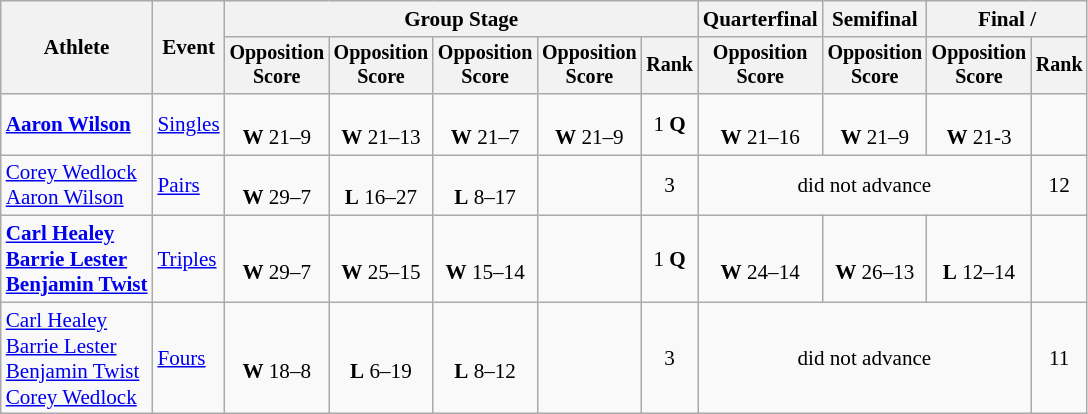<table class="wikitable" style="font-size:88%; text-align:center">
<tr>
<th rowspan=2>Athlete</th>
<th rowspan=2>Event</th>
<th colspan=5>Group Stage</th>
<th>Quarterfinal</th>
<th>Semifinal</th>
<th colspan=2>Final / </th>
</tr>
<tr style="font-size:95%">
<th>Opposition<br>Score</th>
<th>Opposition<br>Score</th>
<th>Opposition<br>Score</th>
<th>Opposition<br>Score</th>
<th>Rank</th>
<th>Opposition<br>Score</th>
<th>Opposition<br>Score</th>
<th>Opposition<br>Score</th>
<th>Rank</th>
</tr>
<tr>
<td align=left><strong><a href='#'>Aaron Wilson</a></strong></td>
<td align=left><a href='#'>Singles</a></td>
<td><br><strong>W</strong> 21–9</td>
<td><br><strong>W</strong> 21–13</td>
<td><br><strong>W</strong> 21–7</td>
<td><br><strong>W</strong> 21–9</td>
<td>1 <strong>Q</strong></td>
<td><br><strong>W</strong> 21–16</td>
<td><br><strong>W</strong> 21–9</td>
<td><br><strong>W</strong> 21-3</td>
<td></td>
</tr>
<tr>
<td align=left><a href='#'>Corey Wedlock</a><br><a href='#'>Aaron Wilson</a></td>
<td align=left><a href='#'>Pairs</a></td>
<td><br><strong>W</strong> 29–7</td>
<td><br> <strong>L</strong> 16–27</td>
<td><br> <strong>L</strong> 8–17</td>
<td></td>
<td>3</td>
<td colspan=3>did not advance</td>
<td>12</td>
</tr>
<tr>
<td align=left><strong><a href='#'>Carl Healey</a><br><a href='#'>Barrie Lester</a><br><a href='#'>Benjamin Twist</a></strong></td>
<td align=left><a href='#'>Triples</a></td>
<td><br><strong>W</strong> 29–7</td>
<td><br><strong>W</strong> 25–15</td>
<td><br><strong>W</strong> 15–14</td>
<td></td>
<td>1 <strong>Q</strong></td>
<td><br><strong>W</strong> 24–14</td>
<td><br><strong>W</strong> 26–13</td>
<td><br><strong>L</strong> 12–14</td>
<td></td>
</tr>
<tr>
<td align=left><a href='#'>Carl Healey</a><br><a href='#'>Barrie Lester</a><br><a href='#'>Benjamin Twist</a><br><a href='#'>Corey Wedlock</a></td>
<td align=left><a href='#'>Fours</a></td>
<td><br><strong>W</strong> 18–8</td>
<td><br><strong>L</strong> 6–19</td>
<td><br><strong>L</strong> 8–12</td>
<td></td>
<td>3</td>
<td colspan=3>did not advance</td>
<td>11</td>
</tr>
</table>
